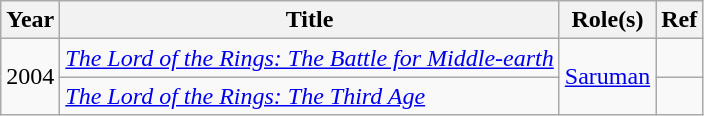<table class="wikitable plainrowheaders sortable">
<tr>
<th scope="col">Year</th>
<th scope="col">Title</th>
<th scope="col">Role(s)</th>
<th scope="col" class="unsortable">Ref</th>
</tr>
<tr>
<td rowspan=2>2004</td>
<td><em><a href='#'>The Lord of the Rings: The Battle for Middle-earth</a></em></td>
<td rowspan=2><a href='#'>Saruman</a></td>
<td></td>
</tr>
<tr>
<td><em><a href='#'>The Lord of the Rings: The Third Age</a></em></td>
<td></td>
</tr>
</table>
